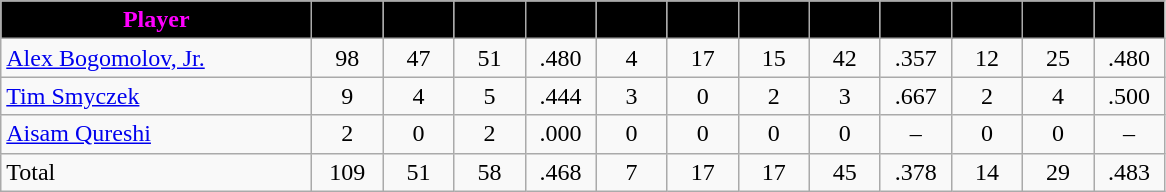<table class="wikitable" style="text-align:center">
<tr>
<th style="background:black; color:magenta" width="200px">Player</th>
<th style="background:black; color:magenta" width="40px"></th>
<th style="background:black; color:magenta" width="40px"></th>
<th style="background:black; color:magenta" width="40px"></th>
<th style="background:black; color:magenta" width="40px"></th>
<th style="background:black; color:magenta" width="40px"></th>
<th style="background:black; color:magenta" width="40px"></th>
<th style="background:black; color:magenta" width="40px"></th>
<th style="background:black; color:magenta" width="40px"></th>
<th style="background:black; color:magenta" width="40px"></th>
<th style="background:black; color:magenta" width="40px"></th>
<th style="background:black; color:magenta" width="40px"></th>
<th style="background:black; color:magenta" width="40px"></th>
</tr>
<tr>
<td style="text-align:left"><a href='#'>Alex Bogomolov, Jr.</a></td>
<td>98</td>
<td>47</td>
<td>51</td>
<td>.480</td>
<td>4</td>
<td>17</td>
<td>15</td>
<td>42</td>
<td>.357</td>
<td>12</td>
<td>25</td>
<td>.480</td>
</tr>
<tr>
<td style="text-align:left"><a href='#'>Tim Smyczek</a></td>
<td>9</td>
<td>4</td>
<td>5</td>
<td>.444</td>
<td>3</td>
<td>0</td>
<td>2</td>
<td>3</td>
<td>.667</td>
<td>2</td>
<td>4</td>
<td>.500</td>
</tr>
<tr>
<td style="text-align:left"><a href='#'>Aisam Qureshi</a></td>
<td>2</td>
<td>0</td>
<td>2</td>
<td>.000</td>
<td>0</td>
<td>0</td>
<td>0</td>
<td>0</td>
<td>–</td>
<td>0</td>
<td>0</td>
<td>–</td>
</tr>
<tr>
<td style="text-align:left">Total</td>
<td>109</td>
<td>51</td>
<td>58</td>
<td>.468</td>
<td>7</td>
<td>17</td>
<td>17</td>
<td>45</td>
<td>.378</td>
<td>14</td>
<td>29</td>
<td>.483</td>
</tr>
</table>
